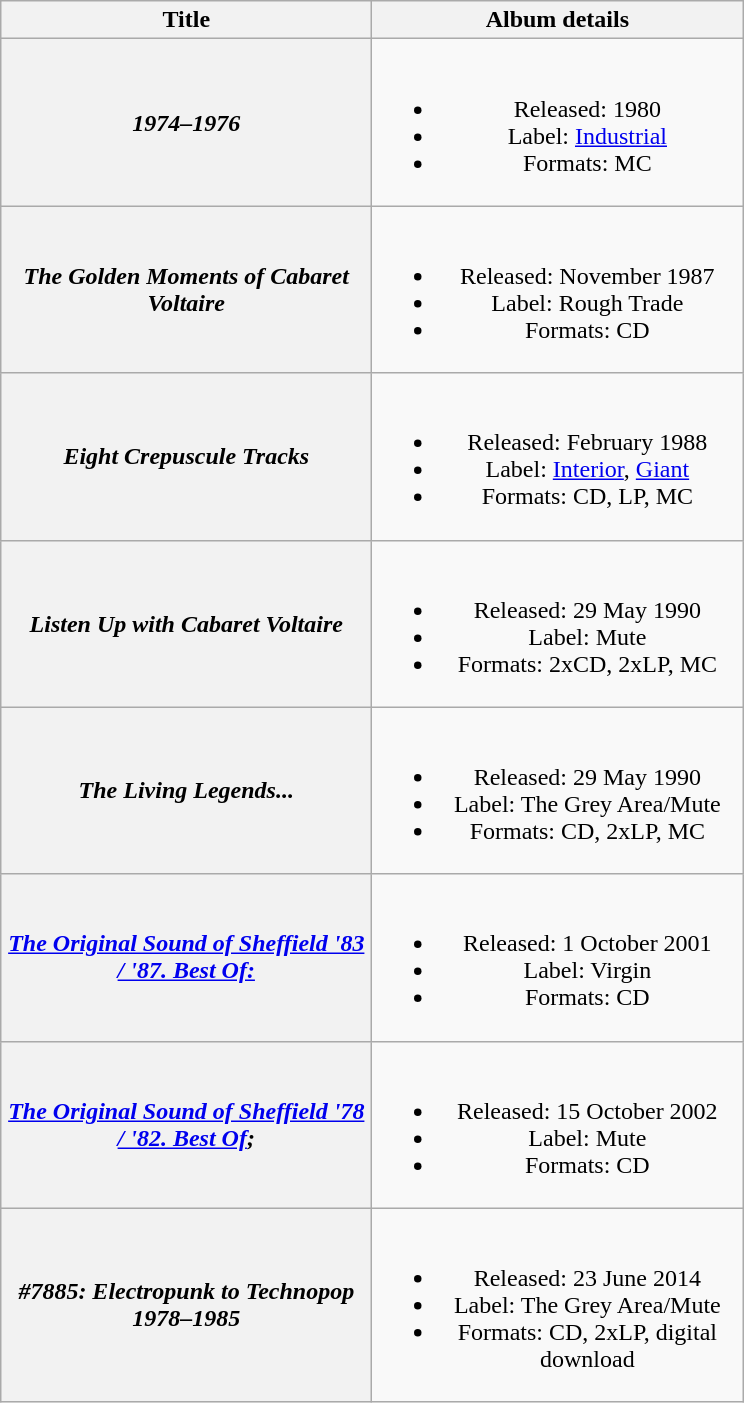<table class="wikitable plainrowheaders" style="text-align:center;">
<tr>
<th scope="col" style="width:15em;">Title</th>
<th scope="col" style="width:15em;">Album details</th>
</tr>
<tr>
<th scope="row"><em>1974–1976</em></th>
<td><br><ul><li>Released: 1980</li><li>Label: <a href='#'>Industrial</a></li><li>Formats: MC</li></ul></td>
</tr>
<tr>
<th scope="row"><em>The Golden Moments of Cabaret Voltaire</em></th>
<td><br><ul><li>Released: November 1987</li><li>Label: Rough Trade</li><li>Formats: CD</li></ul></td>
</tr>
<tr>
<th scope="row"><em>Eight Crepuscule Tracks</em></th>
<td><br><ul><li>Released: February 1988</li><li>Label: <a href='#'>Interior</a>, <a href='#'>Giant</a></li><li>Formats: CD, LP, MC</li></ul></td>
</tr>
<tr>
<th scope="row"><em>Listen Up with Cabaret Voltaire</em></th>
<td><br><ul><li>Released: 29 May 1990</li><li>Label: Mute</li><li>Formats: 2xCD, 2xLP, MC</li></ul></td>
</tr>
<tr>
<th scope="row"><em>The Living Legends...</em></th>
<td><br><ul><li>Released: 29 May 1990</li><li>Label: The Grey Area/Mute</li><li>Formats: CD, 2xLP, MC</li></ul></td>
</tr>
<tr>
<th scope="row"><em><a href='#'>The Original Sound of Sheffield '83 / '87. Best Of:</a></em></th>
<td><br><ul><li>Released: 1 October 2001</li><li>Label: Virgin</li><li>Formats: CD</li></ul></td>
</tr>
<tr>
<th scope="row"><em><a href='#'>The Original Sound of Sheffield '78 / '82. Best Of</a>;</em></th>
<td><br><ul><li>Released: 15 October 2002</li><li>Label: Mute</li><li>Formats: CD</li></ul></td>
</tr>
<tr>
<th scope="row"><em>#7885: Electropunk to Technopop 1978–1985</em></th>
<td><br><ul><li>Released: 23 June 2014</li><li>Label: The Grey Area/Mute</li><li>Formats: CD, 2xLP, digital download</li></ul></td>
</tr>
</table>
